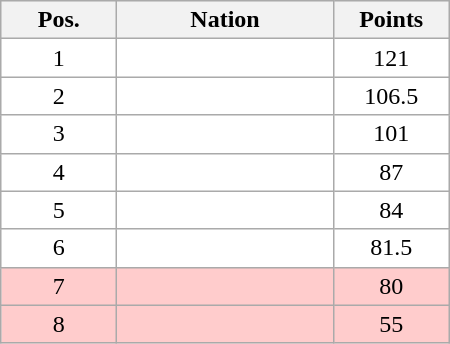<table class="wikitable gauche" cellspacing="1" style="width:300px;">
<tr style="background:#efefef; text-align:center;">
<th style="width:70px;">Pos.</th>
<th>Nation</th>
<th style="width:70px;">Points</th>
</tr>
<tr style="vertical-align:top; text-align:center; background:#fff;">
<td>1</td>
<td style="text-align:left;"></td>
<td>121</td>
</tr>
<tr style="vertical-align:top; text-align:center; background:#fff;">
<td>2</td>
<td style="text-align:left;"></td>
<td>106.5</td>
</tr>
<tr style="vertical-align:top; text-align:center; background:#fff;">
<td>3</td>
<td style="text-align:left;"></td>
<td>101</td>
</tr>
<tr style="vertical-align:top; text-align:center; background:#fff;">
<td>4</td>
<td style="text-align:left;"></td>
<td>87</td>
</tr>
<tr style="vertical-align:top; text-align:center; background:#fff;">
<td>5</td>
<td style="text-align:left;"></td>
<td>84</td>
</tr>
<tr style="vertical-align:top; text-align:center; background:#fff;">
<td>6</td>
<td style="text-align:left;"></td>
<td>81.5</td>
</tr>
<tr style="vertical-align:top; text-align:center; background:#ffcccc;">
<td>7</td>
<td style="text-align:left;"></td>
<td>80</td>
</tr>
<tr style="vertical-align:top; text-align:center; background:#ffcccc;">
<td>8</td>
<td style="text-align:left;"></td>
<td>55</td>
</tr>
</table>
